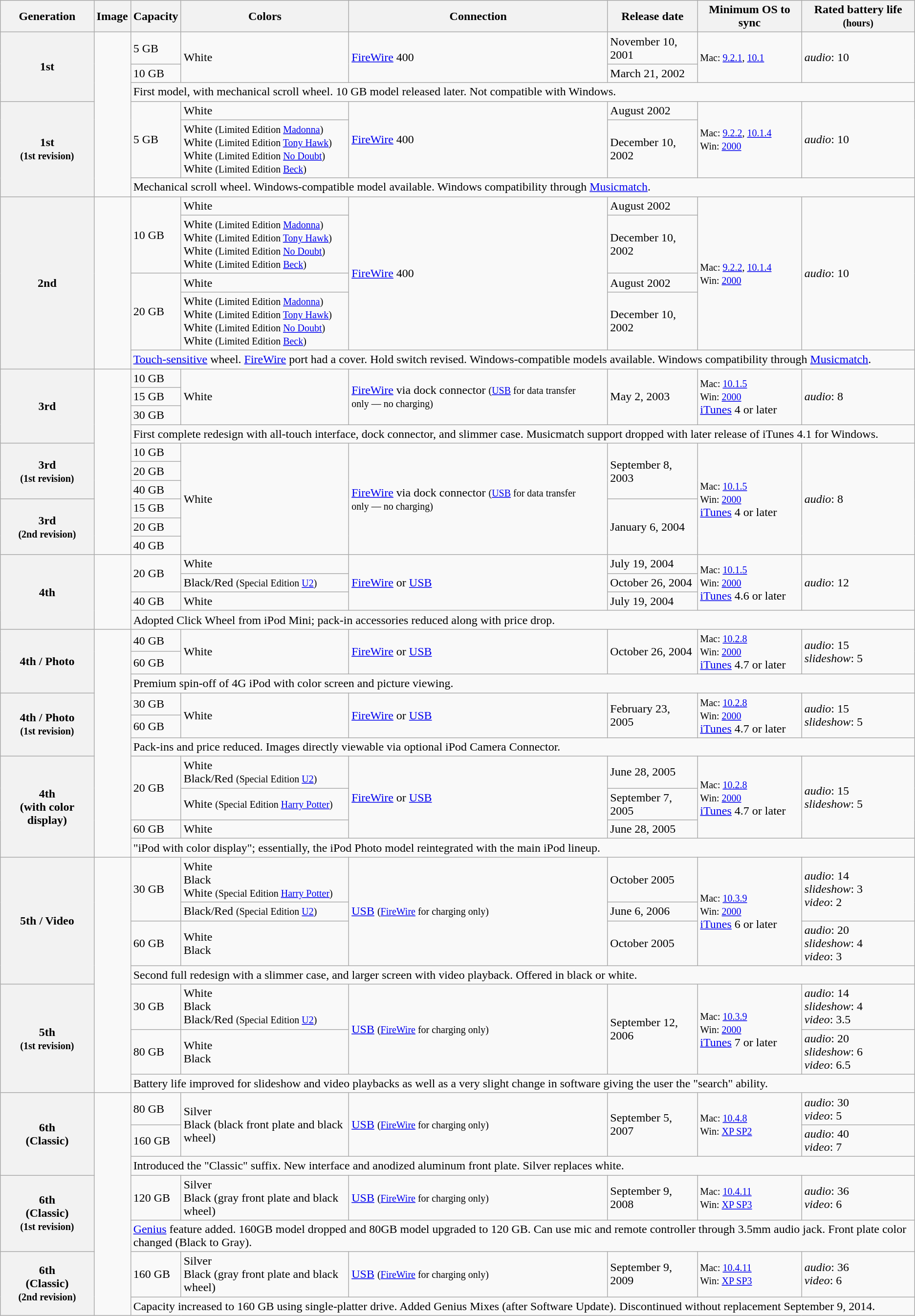<table class="wikitable">
<tr>
<th>Generation</th>
<th>Image</th>
<th>Capacity</th>
<th>Colors</th>
<th>Connection</th>
<th>Release date</th>
<th>Minimum OS to sync</th>
<th>Rated battery life <small>(hours)</small></th>
</tr>
<tr>
<th rowspan="3">1st</th>
<td rowspan="6" style="text-align:center;"></td>
<td>5 GB</td>
<td rowspan=2>White</td>
<td rowspan=2><a href='#'>FireWire</a> 400</td>
<td>November 10, 2001</td>
<td rowspan=2><small>Mac: <a href='#'>9.2.1</a>, <a href='#'>10.1</a></small></td>
<td rowspan=2><em>audio</em>: 10</td>
</tr>
<tr>
<td>10 GB</td>
<td>March 21, 2002</td>
</tr>
<tr>
<td colspan="6">First model, with mechanical scroll wheel. 10 GB model released later. Not compatible with Windows.</td>
</tr>
<tr>
<th rowspan="3">1st<br><small>(1st revision)</small></th>
<td rowspan=2>5 GB</td>
<td>White</td>
<td rowspan=2><a href='#'>FireWire</a> 400</td>
<td>August 2002</td>
<td rowspan=2><small>Mac: <a href='#'>9.2.2</a>, <a href='#'>10.1.4</a><br>Win: <a href='#'>2000</a></small></td>
<td rowspan=2><em>audio</em>: 10</td>
</tr>
<tr>
<td>White <small>(Limited Edition <a href='#'>Madonna</a>)</small><br>White <small>(Limited Edition <a href='#'>Tony Hawk</a>)</small><br>White <small>(Limited Edition <a href='#'>No Doubt</a>)</small><br>White <small>(Limited Edition <a href='#'>Beck</a>)</small></td>
<td>December 10, 2002</td>
</tr>
<tr>
<td colspan="6">Mechanical scroll wheel. Windows-compatible model available. Windows compatibility through <a href='#'>Musicmatch</a>.</td>
</tr>
<tr>
<th rowspan="5">2nd</th>
<td rowspan="5" style="text-align:center;"></td>
<td rowspan=2>10 GB</td>
<td>White</td>
<td rowspan=4><a href='#'>FireWire</a> 400</td>
<td>August 2002</td>
<td rowspan=4><small>Mac: <a href='#'>9.2.2</a>, <a href='#'>10.1.4</a><br>Win: <a href='#'>2000</a></small></td>
<td rowspan=4><em>audio</em>: 10</td>
</tr>
<tr>
<td>White <small>(Limited Edition <a href='#'>Madonna</a>)</small><br>White <small>(Limited Edition <a href='#'>Tony Hawk</a>)</small><br>White <small>(Limited Edition <a href='#'>No Doubt</a>)</small><br>White <small>(Limited Edition <a href='#'>Beck</a>)</small></td>
<td>December 10, 2002</td>
</tr>
<tr>
<td rowspan=2>20 GB</td>
<td>White</td>
<td>August 2002</td>
</tr>
<tr>
<td>White <small>(Limited Edition <a href='#'>Madonna</a>)</small><br>White <small>(Limited Edition <a href='#'>Tony Hawk</a>)</small><br>White <small>(Limited Edition <a href='#'>No Doubt</a>)</small><br>White <small>(Limited Edition <a href='#'>Beck</a>)</small></td>
<td>December 10, 2002</td>
</tr>
<tr>
<td colspan="6"><a href='#'>Touch-sensitive</a> wheel. <a href='#'>FireWire</a> port had a cover. Hold switch revised. Windows-compatible models available. Windows compatibility through <a href='#'>Musicmatch</a>.</td>
</tr>
<tr>
<th rowspan="4">3rd</th>
<td rowspan="10" style="text-align:center;"></td>
<td>10 GB</td>
<td rowspan=3>White</td>
<td rowspan=3><a href='#'>FireWire</a> via dock connector <small>(<a href='#'>USB</a> for data transfer only — no charging)</small></td>
<td rowspan=3>May 2, 2003</td>
<td rowspan=3><small>Mac: <a href='#'>10.1.5</a><br>Win: <a href='#'>2000</a></small><br><a href='#'>iTunes</a> 4 or later<br></td>
<td rowspan=3><em>audio</em>: 8</td>
</tr>
<tr>
<td>15 GB</td>
</tr>
<tr>
<td>30 GB</td>
</tr>
<tr>
<td colspan="6">First complete redesign with all-touch interface, dock connector, and slimmer case. Musicmatch support dropped with later release of iTunes 4.1 for Windows.</td>
</tr>
<tr>
<th rowspan="3">3rd<br><small>(1st revision)</small></th>
<td>10 GB</td>
<td rowspan="6">White</td>
<td rowspan="6"><a href='#'>FireWire</a> via dock connector <small>(<a href='#'>USB</a> for data transfer only — no charging)</small></td>
<td rowspan=3>September 8, 2003</td>
<td rowspan="6"><small>Mac: <a href='#'>10.1.5</a><br>Win: <a href='#'>2000</a></small><br><a href='#'>iTunes</a> 4 or later</td>
<td rowspan="6"><em>audio</em>: 8</td>
</tr>
<tr>
<td>20 GB</td>
</tr>
<tr>
<td>40 GB</td>
</tr>
<tr>
<th rowspan="3">3rd<br><small>(2nd revision)</small></th>
<td>15 GB</td>
<td rowspan=3>January 6, 2004</td>
</tr>
<tr>
<td>20 GB</td>
</tr>
<tr>
<td>40 GB</td>
</tr>
<tr>
<th rowspan="4">4th</th>
<td rowspan="4" style="text-align:center;"></td>
<td rowspan=2>20 GB</td>
<td>White</td>
<td rowspan=3><a href='#'>FireWire</a> or <a href='#'>USB</a></td>
<td>July 19, 2004</td>
<td rowspan=3><small>Mac: <a href='#'>10.1.5</a><br>Win: <a href='#'>2000</a></small><br><a href='#'>iTunes</a> 4.6 or later</td>
<td rowspan=3><em>audio</em>: 12</td>
</tr>
<tr>
<td>Black/Red <small>(Special Edition <a href='#'>U2</a>)</small></td>
<td>October 26, 2004</td>
</tr>
<tr>
<td>40 GB</td>
<td>White</td>
<td>July 19, 2004</td>
</tr>
<tr>
<td colspan="6">Adopted Click Wheel from iPod Mini; pack-in accessories reduced along with price drop.</td>
</tr>
<tr>
<th rowspan=3>4th / Photo</th>
<td rowspan="10" style="text-align:center;"></td>
<td>40 GB</td>
<td rowspan=2>White</td>
<td rowspan=2><a href='#'>FireWire</a> or <a href='#'>USB</a></td>
<td rowspan=2>October 26, 2004</td>
<td rowspan=2><small>Mac: <a href='#'>10.2.8</a><br>Win: <a href='#'>2000</a></small><br><a href='#'>iTunes</a> 4.7 or later</td>
<td rowspan=2><em>audio</em>: 15<br><em>slideshow</em>: 5</td>
</tr>
<tr>
<td>60 GB</td>
</tr>
<tr>
<td colspan="6">Premium spin-off of 4G iPod with color screen and picture viewing.</td>
</tr>
<tr>
<th rowspan=3>4th / Photo<br><small>(1st revision)</small></th>
<td>30 GB</td>
<td rowspan=2>White</td>
<td rowspan=2><a href='#'>FireWire</a> or <a href='#'>USB</a></td>
<td rowspan=2>February 23, 2005</td>
<td rowspan=2><small>Mac: <a href='#'>10.2.8</a><br>Win: <a href='#'>2000</a></small><br><a href='#'>iTunes</a> 4.7 or later</td>
<td rowspan=2><em>audio</em>: 15<br><em>slideshow</em>: 5</td>
</tr>
<tr>
<td>60 GB</td>
</tr>
<tr>
<td colspan="6">Pack-ins and price reduced. Images directly viewable via optional iPod Camera Connector.</td>
</tr>
<tr>
<th rowspan=4>4th<br>(with color display)</th>
<td rowspan=2>20 GB</td>
<td>White<br>Black/Red <small>(Special Edition <a href='#'>U2</a>)</small></td>
<td rowspan=3><a href='#'>FireWire</a> or <a href='#'>USB</a></td>
<td>June 28, 2005</td>
<td rowspan=3><small>Mac: <a href='#'>10.2.8</a><br>Win: <a href='#'>2000</a></small><br><a href='#'>iTunes</a> 4.7 or later</td>
<td rowspan=3><em>audio</em>: 15<br><em>slideshow</em>: 5</td>
</tr>
<tr>
<td>White <small>(Special Edition <a href='#'>Harry Potter</a>)</small></td>
<td>September 7, 2005</td>
</tr>
<tr>
<td>60 GB</td>
<td>White</td>
<td>June 28, 2005</td>
</tr>
<tr>
<td colspan="6">"iPod with color display"; essentially, the iPod Photo model reintegrated with the main iPod lineup.</td>
</tr>
<tr>
<th rowspan="4">5th / Video</th>
<td rowspan="7" style="text-align:center;"></td>
<td rowspan=2>30 GB</td>
<td>White<br>Black<br>White <small>(Special Edition <a href='#'>Harry Potter</a>)</small></td>
<td rowspan=3><a href='#'>USB</a> <small>(<a href='#'>FireWire</a> for charging only)</small></td>
<td>October 2005</td>
<td rowspan=3><small>Mac: <a href='#'>10.3.9</a><br>Win: <a href='#'>2000</a></small><br><a href='#'>iTunes</a> 6 or later</td>
<td rowspan=2><em>audio</em>: 14<br><em>slideshow</em>: 3<br><em>video</em>: 2</td>
</tr>
<tr>
<td>Black/Red <small>(Special Edition <a href='#'>U2</a>)</small></td>
<td>June 6, 2006</td>
</tr>
<tr>
<td>60 GB</td>
<td>White<br>Black</td>
<td>October 2005</td>
<td><em>audio</em>: 20<br><em>slideshow</em>: 4<br><em>video</em>: 3</td>
</tr>
<tr>
<td colspan="6">Second full redesign with a slimmer case, and larger screen with video playback. Offered in black or white.</td>
</tr>
<tr>
<th rowspan="3">5th<br><small>(1st revision)</small></th>
<td>30 GB</td>
<td>White<br>Black<br>Black/Red <small>(Special Edition <a href='#'>U2</a>)</small></td>
<td rowspan=2><a href='#'>USB</a> <small>(<a href='#'>FireWire</a> for charging only)</small></td>
<td rowspan=2>September 12, 2006</td>
<td rowspan=2><small>Mac: <a href='#'>10.3.9</a><br>Win: <a href='#'>2000</a></small><br><a href='#'>iTunes</a> 7 or later</td>
<td><em>audio</em>: 14<br><em>slideshow</em>: 4<br><em>video</em>: 3.5</td>
</tr>
<tr>
<td>80 GB</td>
<td>White<br>Black</td>
<td><em>audio</em>: 20<br><em>slideshow</em>: 6<br><em>video</em>: 6.5</td>
</tr>
<tr>
<td colspan="6">Battery life improved for slideshow and video playbacks as well as a very slight change in software giving the user the "search" ability.</td>
</tr>
<tr>
<th rowspan="3">6th<br>(Classic)</th>
<td rowspan="7" style="text-align:center;"></td>
<td>80 GB</td>
<td rowspan=2>Silver<br>Black (black front plate and black wheel)</td>
<td rowspan=2><a href='#'>USB</a> <small>(<a href='#'>FireWire</a> for charging only)</small></td>
<td rowspan=2>September 5, 2007</td>
<td rowspan=2><small>Mac: <a href='#'>10.4.8</a><br>Win: <a href='#'>XP SP2</a></small></td>
<td><em>audio</em>: 30<br><em>video</em>: 5</td>
</tr>
<tr>
<td>160 GB</td>
<td><em>audio</em>: 40<br><em>video</em>: 7</td>
</tr>
<tr>
<td colspan="6">Introduced the "Classic" suffix. New interface and anodized aluminum front plate. Silver replaces white.</td>
</tr>
<tr>
<th rowspan="2">6th<br>(Classic)<br><small>(1st revision)</small></th>
<td>120 GB</td>
<td>Silver<br>Black (gray front plate and black wheel)</td>
<td><a href='#'>USB</a> <small>(<a href='#'>FireWire</a> for charging only)</small></td>
<td>September 9, 2008</td>
<td><small>Mac: <a href='#'>10.4.11</a><br>Win: <a href='#'>XP SP3</a></small></td>
<td><em>audio</em>: 36<br><em>video</em>: 6</td>
</tr>
<tr>
<td colspan="6"><a href='#'>Genius</a> feature added. 160GB model dropped and 80GB model upgraded to 120 GB. Can use mic and remote controller through 3.5mm audio jack. Front plate color changed (Black to Gray).</td>
</tr>
<tr>
<th rowspan="2">6th<br>(Classic)<br><small>(2nd revision)</small></th>
<td>160 GB</td>
<td>Silver<br>Black (gray front plate and black wheel)</td>
<td><a href='#'>USB</a> <small>(<a href='#'>FireWire</a> for charging only)</small></td>
<td>September 9, 2009</td>
<td><small>Mac: <a href='#'>10.4.11</a> <br>Win: <a href='#'>XP SP3</a></small></td>
<td><em>audio</em>: 36<br><em>video</em>: 6</td>
</tr>
<tr>
<td colspan="6">Capacity increased to 160 GB using single-platter drive. Added Genius Mixes (after Software Update). Discontinued without replacement September 9, 2014.</td>
</tr>
</table>
